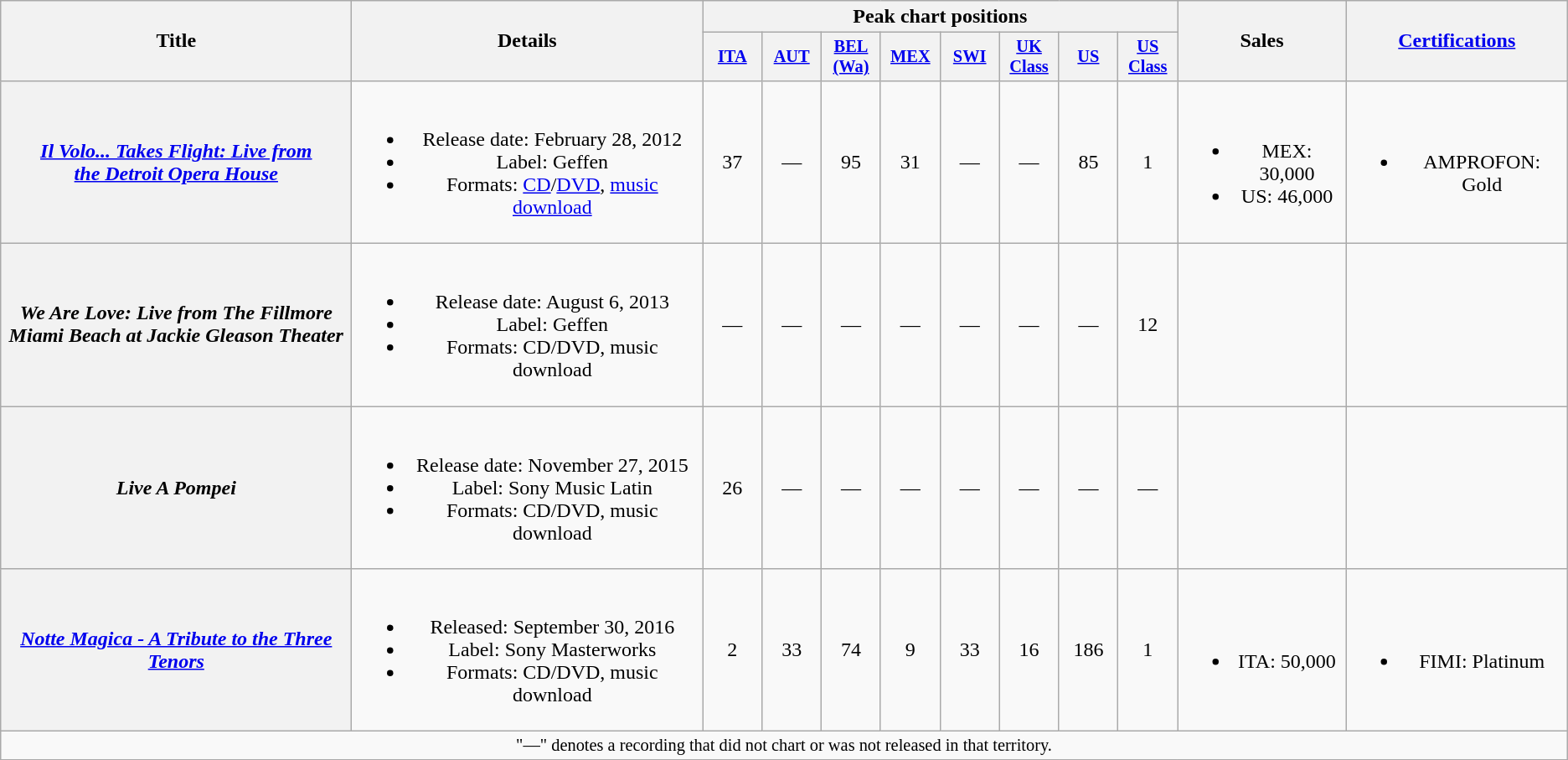<table class="wikitable plainrowheaders" style="text-align:center;">
<tr>
<th scope="col" rowspan="2" style="width:17em;">Title</th>
<th scope="col" rowspan="2" style="width:17em;">Details</th>
<th scope="col" colspan="8">Peak chart positions</th>
<th scope="col" rowspan="2">Sales</th>
<th scope="col" rowspan="2"><a href='#'>Certifications</a></th>
</tr>
<tr>
<th scope="col" style="width:3em;font-size:85%;"><a href='#'>ITA</a><br></th>
<th scope="col" style="width:3em;font-size:85%;"><a href='#'>AUT</a><br></th>
<th scope="col" style="width:3em;font-size:85%;"><a href='#'>BEL<br>(Wa)</a><br></th>
<th scope="col" style="width:3em;font-size:85%;"><a href='#'>MEX</a><br></th>
<th scope="col" style="width:3em;font-size:85%;"><a href='#'>SWI</a><br></th>
<th scope="col" style="width:3em;font-size:85%;"><a href='#'>UK<br>Class</a><br></th>
<th scope="col" style="width:3em;font-size:85%;"><a href='#'>US</a><br></th>
<th scope="col" style="width:3em;font-size:85%;"><a href='#'>US<br>Class</a><br></th>
</tr>
<tr>
<th scope="row"><em><a href='#'>Il Volo... Takes Flight: Live from<br>the Detroit Opera House</a></em></th>
<td><br><ul><li>Release date: February 28, 2012</li><li>Label: Geffen</li><li>Formats: <a href='#'>CD</a>/<a href='#'>DVD</a>, <a href='#'>music download</a></li></ul></td>
<td>37</td>
<td>—</td>
<td>95</td>
<td>31</td>
<td>—</td>
<td>—</td>
<td>85</td>
<td>1</td>
<td><br><ul><li>MEX: 30,000</li><li>US: 46,000</li></ul></td>
<td><br><ul><li>AMPROFON: Gold</li></ul></td>
</tr>
<tr>
<th scope="row"><em>We Are Love: Live from The Fillmore Miami Beach at Jackie Gleason Theater</em></th>
<td><br><ul><li>Release date: August 6, 2013</li><li>Label: Geffen</li><li>Formats: CD/DVD, music download</li></ul></td>
<td>—</td>
<td>—</td>
<td>—</td>
<td>—</td>
<td>—</td>
<td>—</td>
<td>—</td>
<td>12</td>
<td></td>
<td></td>
</tr>
<tr>
<th scope="row"><em>Live A Pompei</em></th>
<td><br><ul><li>Release date: November 27, 2015</li><li>Label: Sony Music Latin</li><li>Formats: CD/DVD, music download</li></ul></td>
<td>26</td>
<td>—</td>
<td>—</td>
<td>—</td>
<td>—</td>
<td>—</td>
<td>—</td>
<td>—</td>
<td></td>
<td></td>
</tr>
<tr>
<th scope="row"><em><a href='#'>Notte Magica - A Tribute to the Three Tenors</a></em></th>
<td><br><ul><li>Released: September 30, 2016</li><li>Label: Sony Masterworks</li><li>Formats: CD/DVD, music download</li></ul></td>
<td>2</td>
<td>33</td>
<td>74</td>
<td>9<br></td>
<td>33</td>
<td>16</td>
<td>186</td>
<td>1</td>
<td><br><ul><li>ITA: 50,000</li></ul></td>
<td><br><ul><li>FIMI: Platinum</li></ul></td>
</tr>
<tr>
<td colspan="20" style="font-size:85%">"—" denotes a recording that did not chart or was not released in that territory.</td>
</tr>
<tr>
</tr>
</table>
